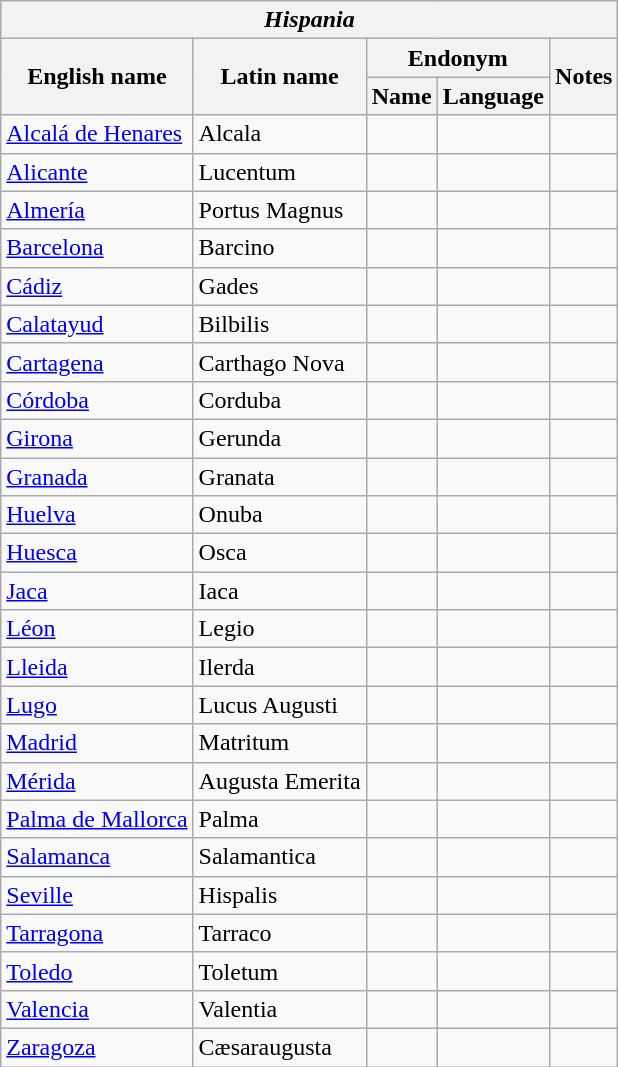<table class="wikitable sortable">
<tr>
<th colspan="5"> <em>Hispania</em></th>
</tr>
<tr>
<th rowspan="2">English name</th>
<th rowspan="2">Latin name</th>
<th colspan="2">Endonym</th>
<th rowspan="2">Notes</th>
</tr>
<tr>
<th>Name</th>
<th>Language</th>
</tr>
<tr u>
<td><a href='#'>Alcalá de Henares</a></td>
<td>Alcala</td>
<td></td>
<td></td>
<td></td>
</tr>
<tr>
<td><a href='#'>Alicante</a></td>
<td>Lucentum</td>
<td></td>
<td></td>
<td></td>
</tr>
<tr>
<td><a href='#'>Almería</a></td>
<td>Portus Magnus</td>
<td></td>
<td></td>
<td></td>
</tr>
<tr>
<td><a href='#'>Barcelona</a></td>
<td>Barcino</td>
<td></td>
<td></td>
<td></td>
</tr>
<tr>
<td><a href='#'>Cádiz</a></td>
<td>Gades</td>
<td></td>
<td></td>
<td></td>
</tr>
<tr>
<td><a href='#'>Calatayud</a></td>
<td>Bilbilis</td>
<td></td>
<td></td>
<td></td>
</tr>
<tr>
<td><a href='#'>Cartagena</a></td>
<td>Carthago Nova</td>
<td></td>
<td></td>
<td></td>
</tr>
<tr>
<td><a href='#'>Córdoba</a></td>
<td>Corduba</td>
<td></td>
<td></td>
<td></td>
</tr>
<tr>
<td><a href='#'>Girona</a></td>
<td>Gerunda</td>
<td></td>
<td></td>
<td></td>
</tr>
<tr>
<td><a href='#'>Granada</a></td>
<td>Granata</td>
<td></td>
<td></td>
<td></td>
</tr>
<tr>
<td><a href='#'>Huelva</a></td>
<td>Onuba</td>
<td></td>
<td></td>
<td></td>
</tr>
<tr>
<td><a href='#'>Huesca</a></td>
<td>Osca</td>
<td></td>
<td></td>
<td></td>
</tr>
<tr>
<td><a href='#'>Jaca</a></td>
<td>Iaca</td>
<td></td>
<td></td>
<td></td>
</tr>
<tr>
<td><a href='#'>Léon</a></td>
<td>Legio</td>
<td></td>
<td></td>
<td></td>
</tr>
<tr>
<td><a href='#'>Lleida</a></td>
<td>Ilerda</td>
<td></td>
<td></td>
<td></td>
</tr>
<tr>
<td><a href='#'>Lugo</a></td>
<td>Lucus Augusti</td>
<td></td>
<td></td>
<td></td>
</tr>
<tr>
<td><a href='#'>Madrid</a></td>
<td>Matritum</td>
<td></td>
<td></td>
<td></td>
</tr>
<tr>
<td><a href='#'>Mérida</a></td>
<td>Augusta Emerita</td>
<td></td>
<td></td>
<td></td>
</tr>
<tr>
<td><a href='#'>Palma de Mallorca</a></td>
<td>Palma</td>
<td></td>
<td></td>
<td></td>
</tr>
<tr>
<td><a href='#'>Salamanca</a></td>
<td>Salamantica</td>
<td></td>
<td></td>
<td></td>
</tr>
<tr>
<td><a href='#'>Seville</a></td>
<td>Hispalis</td>
<td></td>
<td></td>
<td></td>
</tr>
<tr>
<td><a href='#'>Tarragona</a></td>
<td>Tarraco</td>
<td></td>
<td></td>
<td></td>
</tr>
<tr>
<td><a href='#'>Toledo</a></td>
<td>Toletum</td>
<td></td>
<td></td>
<td></td>
</tr>
<tr>
<td><a href='#'>Valencia</a></td>
<td>Valentia</td>
<td></td>
<td></td>
<td></td>
</tr>
<tr>
<td><a href='#'>Zaragoza</a></td>
<td>Cæsaraugusta</td>
<td></td>
<td></td>
<td></td>
</tr>
</table>
